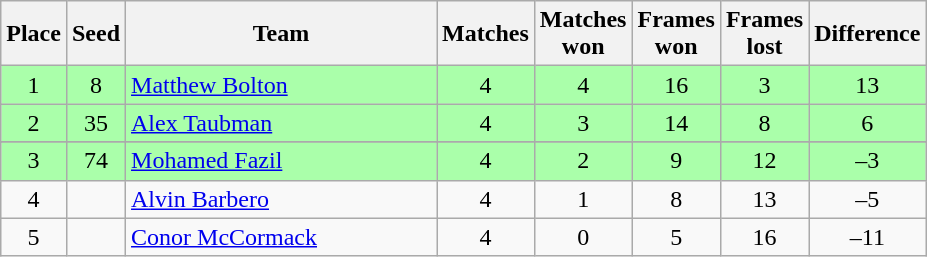<table class="wikitable" style="text-align: center;">
<tr>
<th width=20>Place</th>
<th width=20>Seed</th>
<th width=200>Team</th>
<th width=20>Matches</th>
<th width=20>Matches won</th>
<th width=20>Frames won</th>
<th width=20>Frames lost</th>
<th width=20>Difference</th>
</tr>
<tr style="background:#aaffaa;">
<td>1</td>
<td>8</td>
<td style="text-align:left;"> <a href='#'>Matthew Bolton</a></td>
<td>4</td>
<td>4</td>
<td>16</td>
<td>3</td>
<td>13</td>
</tr>
<tr style="background:#aaffaa;">
<td>2</td>
<td>35</td>
<td style="text-align:left;"> <a href='#'>Alex Taubman</a></td>
<td>4</td>
<td>3</td>
<td>14</td>
<td>8</td>
<td>6</td>
</tr>
<tr>
</tr>
<tr style="background:#aaffaa;">
<td>3</td>
<td>74</td>
<td style="text-align:left;"> <a href='#'>Mohamed Fazil</a></td>
<td>4</td>
<td>2</td>
<td>9</td>
<td>12</td>
<td>–3</td>
</tr>
<tr>
<td>4</td>
<td></td>
<td style="text-align:left;"> <a href='#'>Alvin Barbero</a></td>
<td>4</td>
<td>1</td>
<td>8</td>
<td>13</td>
<td>–5</td>
</tr>
<tr>
<td>5</td>
<td></td>
<td style="text-align:left;"> <a href='#'>Conor McCormack</a></td>
<td>4</td>
<td>0</td>
<td>5</td>
<td>16</td>
<td>–11</td>
</tr>
</table>
